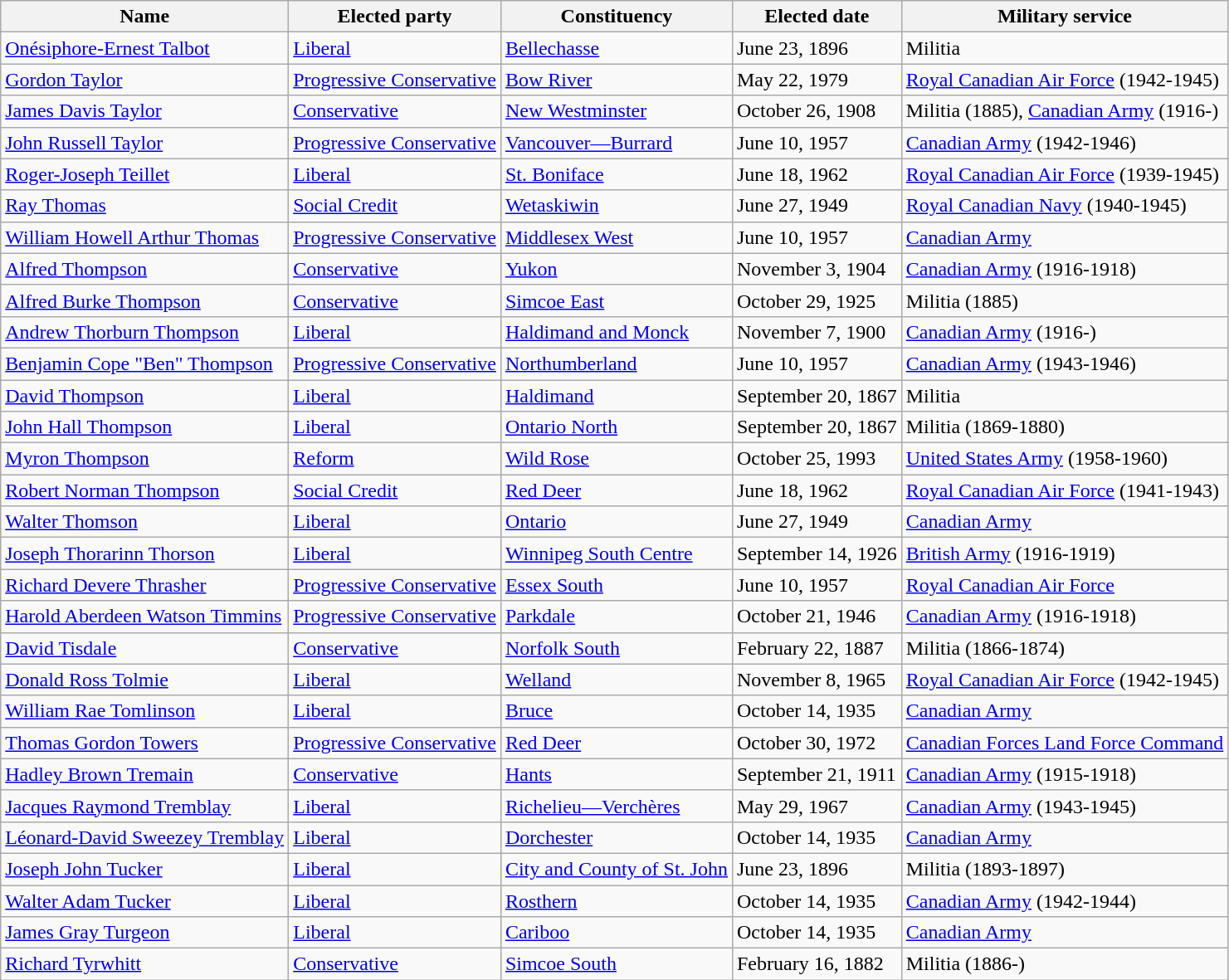<table class="wikitable sortable">
<tr>
<th>Name</th>
<th>Elected party</th>
<th>Constituency</th>
<th>Elected date</th>
<th>Military service</th>
</tr>
<tr>
<td><a href='#'>Onésiphore-Ernest Talbot</a></td>
<td><a href='#'>Liberal</a></td>
<td><a href='#'>Bellechasse</a></td>
<td>June 23, 1896</td>
<td>Militia</td>
</tr>
<tr>
<td><a href='#'>Gordon Taylor</a></td>
<td><a href='#'>Progressive Conservative</a></td>
<td><a href='#'>Bow River</a></td>
<td>May 22, 1979</td>
<td><a href='#'>Royal Canadian Air Force</a> (1942-1945)</td>
</tr>
<tr>
<td><a href='#'>James Davis Taylor</a></td>
<td><a href='#'>Conservative</a></td>
<td><a href='#'>New Westminster</a></td>
<td>October 26, 1908</td>
<td>Militia (1885), <a href='#'>Canadian Army</a> (1916-)</td>
</tr>
<tr>
<td><a href='#'>John Russell Taylor</a></td>
<td><a href='#'>Progressive Conservative</a></td>
<td><a href='#'>Vancouver—Burrard</a></td>
<td>June 10, 1957</td>
<td><a href='#'>Canadian Army</a> (1942-1946)</td>
</tr>
<tr>
<td><a href='#'>Roger-Joseph Teillet</a></td>
<td><a href='#'>Liberal</a></td>
<td><a href='#'>St. Boniface</a></td>
<td>June 18, 1962</td>
<td><a href='#'>Royal Canadian Air Force</a> (1939-1945)</td>
</tr>
<tr>
<td><a href='#'>Ray Thomas</a></td>
<td><a href='#'>Social Credit</a></td>
<td><a href='#'>Wetaskiwin</a></td>
<td>June 27, 1949</td>
<td><a href='#'>Royal Canadian Navy</a> (1940-1945)</td>
</tr>
<tr>
<td><a href='#'>William Howell Arthur Thomas</a></td>
<td><a href='#'>Progressive Conservative</a></td>
<td><a href='#'>Middlesex West</a></td>
<td>June 10, 1957</td>
<td><a href='#'>Canadian Army</a></td>
</tr>
<tr>
<td><a href='#'>Alfred Thompson</a></td>
<td><a href='#'>Conservative</a></td>
<td><a href='#'>Yukon</a></td>
<td>November 3, 1904</td>
<td><a href='#'>Canadian Army</a> (1916-1918)</td>
</tr>
<tr>
<td><a href='#'>Alfred Burke Thompson</a></td>
<td><a href='#'>Conservative</a></td>
<td><a href='#'>Simcoe East</a></td>
<td>October 29, 1925</td>
<td>Militia (1885)</td>
</tr>
<tr>
<td><a href='#'>Andrew Thorburn Thompson</a></td>
<td><a href='#'>Liberal</a></td>
<td><a href='#'>Haldimand and Monck</a></td>
<td>November 7, 1900</td>
<td><a href='#'>Canadian Army</a> (1916-)</td>
</tr>
<tr>
<td><a href='#'>Benjamin Cope "Ben" Thompson</a></td>
<td><a href='#'>Progressive Conservative</a></td>
<td><a href='#'>Northumberland</a></td>
<td>June 10, 1957</td>
<td><a href='#'>Canadian Army</a> (1943-1946)</td>
</tr>
<tr>
<td><a href='#'>David Thompson</a></td>
<td><a href='#'>Liberal</a></td>
<td><a href='#'>Haldimand</a></td>
<td>September 20, 1867</td>
<td>Militia</td>
</tr>
<tr>
<td><a href='#'>John Hall Thompson</a></td>
<td><a href='#'>Liberal</a></td>
<td><a href='#'>Ontario North</a></td>
<td>September 20, 1867</td>
<td>Militia (1869-1880)</td>
</tr>
<tr>
<td><a href='#'>Myron Thompson</a></td>
<td><a href='#'>Reform</a></td>
<td><a href='#'>Wild Rose</a></td>
<td>October 25, 1993</td>
<td><a href='#'>United States Army</a> (1958-1960)</td>
</tr>
<tr>
<td><a href='#'>Robert Norman Thompson</a></td>
<td><a href='#'>Social Credit</a></td>
<td><a href='#'>Red Deer</a></td>
<td>June 18, 1962</td>
<td><a href='#'>Royal Canadian Air Force</a> (1941-1943)</td>
</tr>
<tr>
<td><a href='#'>Walter Thomson</a></td>
<td><a href='#'>Liberal</a></td>
<td><a href='#'>Ontario</a></td>
<td>June 27, 1949</td>
<td><a href='#'>Canadian Army</a></td>
</tr>
<tr>
<td><a href='#'>Joseph Thorarinn Thorson</a></td>
<td><a href='#'>Liberal</a></td>
<td><a href='#'>Winnipeg South Centre</a></td>
<td>September 14, 1926</td>
<td><a href='#'>British Army</a> (1916-1919)</td>
</tr>
<tr>
<td><a href='#'>Richard Devere Thrasher</a></td>
<td><a href='#'>Progressive Conservative</a></td>
<td><a href='#'>Essex South</a></td>
<td>June 10, 1957</td>
<td><a href='#'>Royal Canadian Air Force</a></td>
</tr>
<tr>
<td><a href='#'>Harold Aberdeen Watson Timmins</a></td>
<td><a href='#'>Progressive Conservative</a></td>
<td><a href='#'>Parkdale</a></td>
<td>October 21, 1946</td>
<td><a href='#'>Canadian Army</a> (1916-1918)</td>
</tr>
<tr>
<td><a href='#'>David Tisdale</a></td>
<td><a href='#'>Conservative</a></td>
<td><a href='#'>Norfolk South</a></td>
<td>February 22, 1887</td>
<td>Militia (1866-1874)</td>
</tr>
<tr>
<td><a href='#'>Donald Ross Tolmie</a></td>
<td><a href='#'>Liberal</a></td>
<td><a href='#'>Welland</a></td>
<td>November 8, 1965</td>
<td><a href='#'>Royal Canadian Air Force</a> (1942-1945)</td>
</tr>
<tr>
<td><a href='#'>William Rae Tomlinson</a></td>
<td><a href='#'>Liberal</a></td>
<td><a href='#'>Bruce</a></td>
<td>October 14, 1935</td>
<td><a href='#'>Canadian Army</a></td>
</tr>
<tr>
<td><a href='#'>Thomas Gordon Towers</a></td>
<td><a href='#'>Progressive Conservative</a></td>
<td><a href='#'>Red Deer</a></td>
<td>October 30, 1972</td>
<td><a href='#'>Canadian Forces Land Force Command</a></td>
</tr>
<tr>
<td><a href='#'>Hadley Brown Tremain</a></td>
<td><a href='#'>Conservative</a></td>
<td><a href='#'>Hants</a></td>
<td>September 21, 1911</td>
<td><a href='#'>Canadian Army</a> (1915-1918)</td>
</tr>
<tr>
<td><a href='#'>Jacques Raymond Tremblay</a></td>
<td><a href='#'>Liberal</a></td>
<td><a href='#'>Richelieu—Verchères</a></td>
<td>May 29, 1967</td>
<td><a href='#'>Canadian Army</a> (1943-1945)</td>
</tr>
<tr>
<td><a href='#'>Léonard-David Sweezey Tremblay</a></td>
<td><a href='#'>Liberal</a></td>
<td><a href='#'>Dorchester</a></td>
<td>October 14, 1935</td>
<td><a href='#'>Canadian Army</a></td>
</tr>
<tr>
<td><a href='#'>Joseph John Tucker</a></td>
<td><a href='#'>Liberal</a></td>
<td><a href='#'>City and County of St. John</a></td>
<td>June 23, 1896</td>
<td>Militia (1893-1897)</td>
</tr>
<tr>
<td><a href='#'>Walter Adam Tucker</a></td>
<td><a href='#'>Liberal</a></td>
<td><a href='#'>Rosthern</a></td>
<td>October 14, 1935</td>
<td><a href='#'>Canadian Army</a> (1942-1944)</td>
</tr>
<tr>
<td><a href='#'>James Gray Turgeon</a></td>
<td><a href='#'>Liberal</a></td>
<td><a href='#'>Cariboo</a></td>
<td>October 14, 1935</td>
<td><a href='#'>Canadian Army</a></td>
</tr>
<tr>
<td><a href='#'>Richard Tyrwhitt</a></td>
<td><a href='#'>Conservative</a></td>
<td><a href='#'>Simcoe South</a></td>
<td>February 16, 1882</td>
<td>Militia (1886-)</td>
</tr>
</table>
